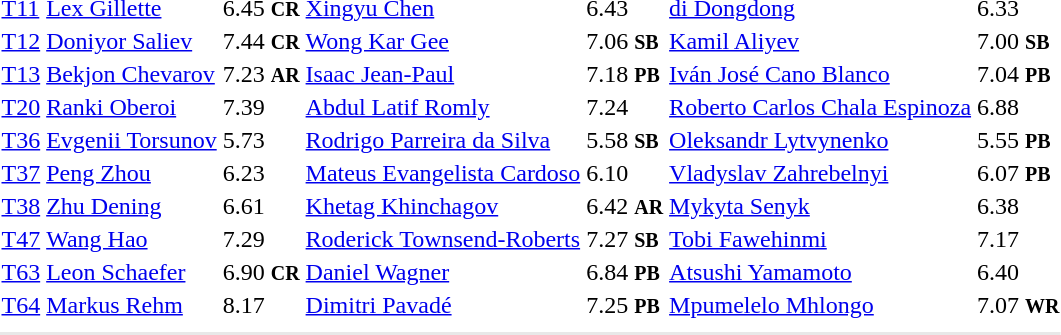<table>
<tr>
<td><a href='#'>T11</a><br></td>
<td><a href='#'>Lex Gillette</a> <br> </td>
<td>6.45 <small><strong>CR</strong></small></td>
<td><a href='#'>Xingyu Chen</a> <br> </td>
<td>6.43</td>
<td><a href='#'>di Dongdong</a> <br> </td>
<td>6.33</td>
</tr>
<tr>
<td><a href='#'>T12</a><br></td>
<td><a href='#'>Doniyor Saliev</a> <br> </td>
<td>7.44 <small><strong>CR</strong></small></td>
<td><a href='#'>Wong Kar Gee</a> <br> </td>
<td>7.06 <small><strong>SB</strong></small></td>
<td><a href='#'>Kamil Aliyev</a> <br> </td>
<td>7.00 <small><strong>SB</strong></small></td>
</tr>
<tr>
<td><a href='#'>T13</a><br></td>
<td><a href='#'>Bekjon Chevarov</a> <br> </td>
<td>7.23 <small><strong>AR</strong></small></td>
<td><a href='#'>Isaac Jean-Paul</a> <br> </td>
<td>7.18 <small><strong>PB</strong></small></td>
<td><a href='#'>Iván José Cano Blanco</a> <br> </td>
<td>7.04 <small><strong>PB</strong></small></td>
</tr>
<tr>
<td><a href='#'>T20</a><br></td>
<td><a href='#'>Ranki Oberoi</a> <br> </td>
<td>7.39</td>
<td><a href='#'>Abdul Latif Romly</a> <br> </td>
<td>7.24</td>
<td><a href='#'>Roberto Carlos Chala Espinoza</a> <br> </td>
<td>6.88</td>
</tr>
<tr>
<td><a href='#'>T36</a><br></td>
<td><a href='#'>Evgenii Torsunov</a> <br> </td>
<td>5.73</td>
<td><a href='#'>Rodrigo Parreira da Silva</a> <br> </td>
<td>5.58 <small><strong>SB</strong></small></td>
<td><a href='#'>Oleksandr Lytvynenko</a> <br> </td>
<td>5.55 <small><strong>PB</strong></small></td>
</tr>
<tr>
<td><a href='#'>T37</a><br></td>
<td><a href='#'>Peng Zhou</a> <br> </td>
<td>6.23</td>
<td><a href='#'>Mateus Evangelista Cardoso</a> <br> </td>
<td>6.10</td>
<td><a href='#'>Vladyslav Zahrebelnyi</a> <br> </td>
<td>6.07 <small><strong>PB</strong></small></td>
</tr>
<tr>
<td><a href='#'>T38</a><br></td>
<td><a href='#'>Zhu Dening</a><br></td>
<td>6.61</td>
<td><a href='#'>Khetag Khinchagov</a><br></td>
<td>6.42 <small><strong>AR</strong></small></td>
<td><a href='#'>Mykyta Senyk</a><br></td>
<td>6.38</td>
</tr>
<tr>
<td><a href='#'>T47</a><br></td>
<td><a href='#'>Wang Hao</a> <br> </td>
<td>7.29</td>
<td><a href='#'>Roderick Townsend-Roberts</a> <br> </td>
<td>7.27 <small><strong>SB</strong></small></td>
<td><a href='#'>Tobi Fawehinmi</a> <br> </td>
<td>7.17</td>
</tr>
<tr>
<td><a href='#'>T63</a><br></td>
<td><a href='#'>Leon Schaefer</a> <br> </td>
<td>6.90 <small><strong>CR</strong></small></td>
<td><a href='#'>Daniel Wagner</a> <br> </td>
<td>6.84 <small><strong>PB</strong></small></td>
<td><a href='#'>Atsushi Yamamoto</a> <br> </td>
<td>6.40</td>
</tr>
<tr>
<td><a href='#'>T64</a><br></td>
<td><a href='#'>Markus Rehm</a><br></td>
<td>8.17</td>
<td><a href='#'>Dimitri Pavadé</a><br></td>
<td>7.25 <small><strong>PB</strong></small></td>
<td><a href='#'>Mpumelelo Mhlongo</a><br></td>
<td>7.07 <small><strong>WR</strong></small></td>
</tr>
<tr>
<td colspan=7></td>
</tr>
<tr>
</tr>
<tr bgcolor= e8e8e8>
<td colspan=7></td>
</tr>
</table>
